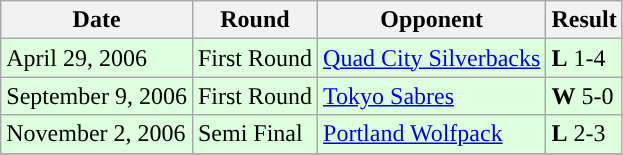<table class="wikitable">
<tr>
<th>Date</th>
<th>Round</th>
<th>Opponent</th>
<th>Result</th>
</tr>
<tr style="background: #ddffdd;">
<td>April 29, 2006</td>
<td>First Round</td>
<td><a href='#'>Quad City Silverbacks</a></td>
<td><strong>L</strong> 1-4</td>
</tr>
<tr style="background: #ddffdd;">
<td>September 9, 2006</td>
<td>First Round</td>
<td><a href='#'>Tokyo Sabres</a></td>
<td><strong>W</strong> 5-0</td>
</tr>
<tr style="background: #ddffdd;">
<td>November 2, 2006</td>
<td>Semi Final</td>
<td><a href='#'>Portland Wolfpack</a></td>
<td><strong>L</strong> 2-3</td>
</tr>
<tr style="background: #ddffdd;">
</tr>
</table>
